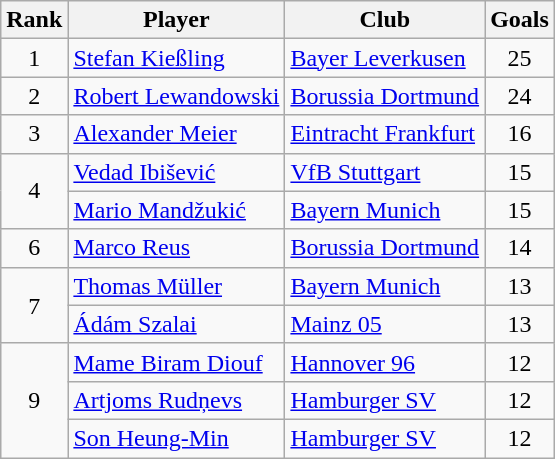<table class="wikitable" style="text-align:center">
<tr>
<th>Rank</th>
<th>Player</th>
<th>Club</th>
<th>Goals</th>
</tr>
<tr>
<td>1</td>
<td align="left"> <a href='#'>Stefan Kießling</a></td>
<td align="left"><a href='#'>Bayer Leverkusen</a></td>
<td>25</td>
</tr>
<tr>
<td>2</td>
<td align="left"> <a href='#'>Robert Lewandowski</a></td>
<td align="left"><a href='#'>Borussia Dortmund</a></td>
<td>24</td>
</tr>
<tr>
<td>3</td>
<td align="left"> <a href='#'>Alexander Meier</a></td>
<td align="left"><a href='#'>Eintracht Frankfurt</a></td>
<td>16</td>
</tr>
<tr>
<td rowspan="2">4</td>
<td align="left"> <a href='#'>Vedad Ibišević</a></td>
<td align="left"><a href='#'>VfB Stuttgart</a></td>
<td>15</td>
</tr>
<tr>
<td align="left"> <a href='#'>Mario Mandžukić</a></td>
<td align="left"><a href='#'>Bayern Munich</a></td>
<td>15</td>
</tr>
<tr>
<td>6</td>
<td align="left"> <a href='#'>Marco Reus</a></td>
<td align="left"><a href='#'>Borussia Dortmund</a></td>
<td>14</td>
</tr>
<tr>
<td rowspan="2">7</td>
<td align="left"> <a href='#'>Thomas Müller</a></td>
<td align="left"><a href='#'>Bayern Munich</a></td>
<td>13</td>
</tr>
<tr>
<td align="left"> <a href='#'>Ádám Szalai</a></td>
<td align="left"><a href='#'>Mainz 05</a></td>
<td>13</td>
</tr>
<tr>
<td rowspan="3">9</td>
<td align="left"> <a href='#'>Mame Biram Diouf</a></td>
<td align="left"><a href='#'>Hannover 96</a></td>
<td>12</td>
</tr>
<tr>
<td align="left"> <a href='#'>Artjoms Rudņevs</a></td>
<td align="left"><a href='#'>Hamburger SV</a></td>
<td>12</td>
</tr>
<tr>
<td align="left"> <a href='#'>Son Heung-Min</a></td>
<td align="left"><a href='#'>Hamburger SV</a></td>
<td>12</td>
</tr>
</table>
